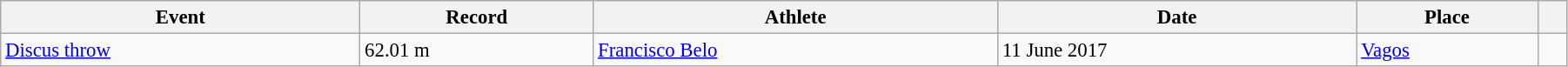<table class="wikitable" style="font-size:95%; width: 95%;">
<tr>
<th>Event</th>
<th>Record</th>
<th>Athlete</th>
<th>Date</th>
<th>Place</th>
<th></th>
</tr>
<tr>
<td><a href='#'>Discus throw</a></td>
<td>62.01 m </td>
<td><a href='#'>Francisco Belo</a></td>
<td>11 June 2017</td>
<td><a href='#'>Vagos</a></td>
<td></td>
</tr>
</table>
